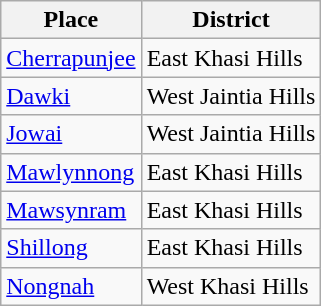<table class="wikitable sortable">
<tr>
<th>Place</th>
<th>District</th>
</tr>
<tr>
<td><a href='#'>Cherrapunjee</a></td>
<td>East Khasi Hills</td>
</tr>
<tr>
<td><a href='#'>Dawki</a></td>
<td>West Jaintia Hills</td>
</tr>
<tr>
<td><a href='#'>Jowai</a></td>
<td>West Jaintia Hills</td>
</tr>
<tr>
<td><a href='#'>Mawlynnong</a></td>
<td>East Khasi Hills</td>
</tr>
<tr>
<td><a href='#'>Mawsynram</a></td>
<td>East Khasi Hills</td>
</tr>
<tr>
<td><a href='#'>Shillong</a></td>
<td>East Khasi Hills</td>
</tr>
<tr>
<td><a href='#'>Nongnah</a></td>
<td>West Khasi Hills</td>
</tr>
</table>
